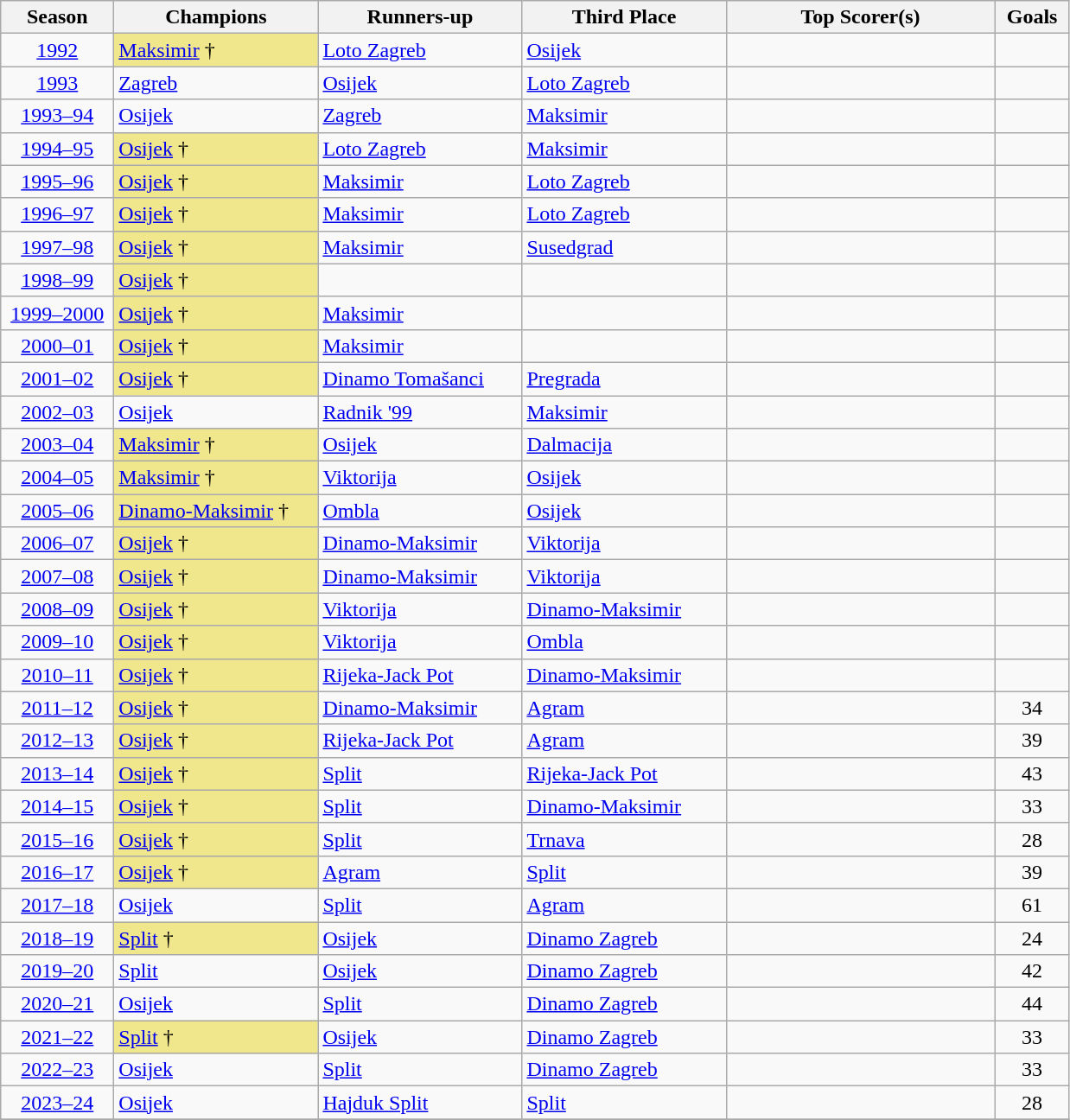<table class="wikitable sortable plainrowheaders">
<tr>
<th scope="col" width=80>Season</th>
<th scope="col" width=150>Champions</th>
<th scope="col" width=150>Runners-up</th>
<th scope="col" width=150>Third Place</th>
<th scope="col" width=200>Top Scorer(s)</th>
<th scope="col" width=50>Goals</th>
</tr>
<tr>
<td align=center><a href='#'>1992</a></td>
<td bgcolor=#F0E68C><a href='#'>Maksimir</a>  †</td>
<td><a href='#'>Loto Zagreb</a></td>
<td><a href='#'>Osijek</a></td>
<td></td>
<td align=center></td>
</tr>
<tr>
<td align=center><a href='#'>1993</a></td>
<td><a href='#'>Zagreb</a> </td>
<td><a href='#'>Osijek</a></td>
<td><a href='#'>Loto Zagreb</a></td>
<td></td>
<td align=center></td>
</tr>
<tr>
<td align=center><a href='#'>1993–94</a></td>
<td><a href='#'>Osijek</a> </td>
<td><a href='#'>Zagreb</a></td>
<td><a href='#'>Maksimir</a></td>
<td></td>
<td align=center></td>
</tr>
<tr>
<td align=center><a href='#'>1994–95</a></td>
<td bgcolor=#F0E68C><a href='#'>Osijek</a>  †</td>
<td><a href='#'>Loto Zagreb</a></td>
<td><a href='#'>Maksimir</a></td>
<td></td>
<td align=center></td>
</tr>
<tr>
<td align=center><a href='#'>1995–96</a></td>
<td bgcolor=#F0E68C><a href='#'>Osijek</a>  †</td>
<td><a href='#'>Maksimir</a></td>
<td><a href='#'>Loto Zagreb</a></td>
<td></td>
<td align=center></td>
</tr>
<tr>
<td align=center><a href='#'>1996–97</a></td>
<td bgcolor=#F0E68C><a href='#'>Osijek</a>  †</td>
<td><a href='#'>Maksimir</a></td>
<td><a href='#'>Loto Zagreb</a></td>
<td></td>
<td align=center></td>
</tr>
<tr>
<td align=center><a href='#'>1997–98</a></td>
<td bgcolor=#F0E68C><a href='#'>Osijek</a>  †</td>
<td><a href='#'>Maksimir</a></td>
<td><a href='#'>Susedgrad</a></td>
<td></td>
<td align=center></td>
</tr>
<tr>
<td align=center><a href='#'>1998–99</a></td>
<td bgcolor=#F0E68C><a href='#'>Osijek</a>  †</td>
<td></td>
<td></td>
<td></td>
<td align=center></td>
</tr>
<tr>
<td align=center><a href='#'>1999–2000</a></td>
<td bgcolor=#F0E68C><a href='#'>Osijek</a>  †</td>
<td><a href='#'>Maksimir</a></td>
<td></td>
<td></td>
<td align=center></td>
</tr>
<tr>
<td align=center><a href='#'>2000–01</a></td>
<td bgcolor=#F0E68C><a href='#'>Osijek</a>  †</td>
<td><a href='#'>Maksimir</a></td>
<td></td>
<td></td>
<td align=center></td>
</tr>
<tr>
<td align=center><a href='#'>2001–02</a></td>
<td bgcolor=#F0E68C><a href='#'>Osijek</a>  †</td>
<td><a href='#'>Dinamo Tomašanci</a></td>
<td><a href='#'>Pregrada</a></td>
<td></td>
<td align=center></td>
</tr>
<tr>
<td align=center><a href='#'>2002–03</a></td>
<td><a href='#'>Osijek</a> </td>
<td><a href='#'>Radnik '99</a></td>
<td><a href='#'>Maksimir</a></td>
<td></td>
<td align=center></td>
</tr>
<tr>
<td align=center><a href='#'>2003–04</a></td>
<td bgcolor=#F0E68C><a href='#'>Maksimir</a>  †</td>
<td><a href='#'>Osijek</a></td>
<td><a href='#'>Dalmacija</a></td>
<td></td>
<td align=center></td>
</tr>
<tr>
<td align=center><a href='#'>2004–05</a></td>
<td bgcolor=#F0E68C><a href='#'>Maksimir</a>  †</td>
<td><a href='#'>Viktorija</a></td>
<td><a href='#'>Osijek</a></td>
<td></td>
<td align=center></td>
</tr>
<tr>
<td align=center><a href='#'>2005–06</a></td>
<td bgcolor=#F0E68C><a href='#'>Dinamo-Maksimir</a>  †</td>
<td><a href='#'>Ombla</a></td>
<td><a href='#'>Osijek</a></td>
<td></td>
<td align=center></td>
</tr>
<tr>
<td align=center><a href='#'>2006–07</a></td>
<td bgcolor=#F0E68C><a href='#'>Osijek</a>  †</td>
<td><a href='#'>Dinamo-Maksimir</a></td>
<td><a href='#'>Viktorija</a></td>
<td></td>
<td align=center></td>
</tr>
<tr>
<td align=center><a href='#'>2007–08</a></td>
<td bgcolor=#F0E68C><a href='#'>Osijek</a>  †</td>
<td><a href='#'>Dinamo-Maksimir</a></td>
<td><a href='#'>Viktorija</a></td>
<td></td>
<td align=center></td>
</tr>
<tr>
<td align=center><a href='#'>2008–09</a></td>
<td bgcolor=#F0E68C><a href='#'>Osijek</a>  †</td>
<td><a href='#'>Viktorija</a></td>
<td><a href='#'>Dinamo-Maksimir</a></td>
<td></td>
<td align=center></td>
</tr>
<tr>
<td align=center><a href='#'>2009–10</a></td>
<td bgcolor=#F0E68C><a href='#'>Osijek</a>  †</td>
<td><a href='#'>Viktorija</a></td>
<td><a href='#'>Ombla</a></td>
<td></td>
<td align=center></td>
</tr>
<tr>
<td align=center><a href='#'>2010–11</a></td>
<td bgcolor=#F0E68C><a href='#'>Osijek</a>  †</td>
<td><a href='#'>Rijeka-Jack Pot</a></td>
<td><a href='#'>Dinamo-Maksimir</a></td>
<td></td>
<td align=center></td>
</tr>
<tr>
<td align=center><a href='#'>2011–12</a></td>
<td bgcolor=#F0E68C><a href='#'>Osijek</a>  †</td>
<td><a href='#'>Dinamo-Maksimir</a></td>
<td><a href='#'>Agram</a></td>
<td> </td>
<td align=center>34</td>
</tr>
<tr>
<td align=center><a href='#'>2012–13</a></td>
<td bgcolor=#F0E68C><a href='#'>Osijek</a>  †</td>
<td><a href='#'>Rijeka-Jack Pot</a></td>
<td><a href='#'>Agram</a></td>
<td> </td>
<td align=center>39</td>
</tr>
<tr>
<td align=center><a href='#'>2013–14</a></td>
<td bgcolor=#F0E68C><a href='#'>Osijek</a>  †</td>
<td><a href='#'>Split</a></td>
<td><a href='#'>Rijeka-Jack Pot</a></td>
<td> </td>
<td align=center>43</td>
</tr>
<tr>
<td align=center><a href='#'>2014–15</a></td>
<td bgcolor=#F0E68C><a href='#'>Osijek</a>  †</td>
<td><a href='#'>Split</a></td>
<td><a href='#'>Dinamo-Maksimir</a></td>
<td> </td>
<td align=center>33</td>
</tr>
<tr>
<td align=center><a href='#'>2015–16</a></td>
<td bgcolor=#F0E68C><a href='#'>Osijek</a>  †</td>
<td><a href='#'>Split</a></td>
<td><a href='#'>Trnava</a></td>
<td> </td>
<td align=center>28</td>
</tr>
<tr>
<td align=center><a href='#'>2016–17</a></td>
<td bgcolor=#F0E68C><a href='#'>Osijek</a>  †</td>
<td><a href='#'>Agram</a></td>
<td><a href='#'>Split</a></td>
<td> </td>
<td align=center>39</td>
</tr>
<tr>
<td align=center><a href='#'>2017–18</a></td>
<td><a href='#'>Osijek</a> </td>
<td><a href='#'>Split</a></td>
<td><a href='#'>Agram</a></td>
<td> </td>
<td align=center>61</td>
</tr>
<tr>
<td align=center><a href='#'>2018–19</a></td>
<td bgcolor=#F0E68C><a href='#'>Split</a>  †</td>
<td><a href='#'>Osijek</a></td>
<td><a href='#'>Dinamo Zagreb</a></td>
<td> </td>
<td align=center>24</td>
</tr>
<tr>
<td align=center><a href='#'>2019–20</a></td>
<td><a href='#'>Split</a> </td>
<td><a href='#'>Osijek</a></td>
<td><a href='#'>Dinamo Zagreb</a></td>
<td> </td>
<td align=center>42</td>
</tr>
<tr>
<td align=center><a href='#'>2020–21</a></td>
<td><a href='#'>Osijek</a> </td>
<td><a href='#'>Split</a></td>
<td><a href='#'>Dinamo Zagreb</a></td>
<td> </td>
<td align=center>44</td>
</tr>
<tr>
<td align=center><a href='#'>2021–22</a></td>
<td bgcolor=#F0E68C><a href='#'>Split</a>  †</td>
<td><a href='#'>Osijek</a></td>
<td><a href='#'>Dinamo Zagreb</a></td>
<td> </td>
<td align=center>33</td>
</tr>
<tr>
<td align=center><a href='#'>2022–23</a></td>
<td><a href='#'>Osijek</a> </td>
<td><a href='#'>Split</a></td>
<td><a href='#'>Dinamo Zagreb</a></td>
<td> </td>
<td align=center>33</td>
</tr>
<tr>
<td align=center><a href='#'>2023–24</a></td>
<td><a href='#'>Osijek</a> </td>
<td><a href='#'>Hajduk Split</a></td>
<td><a href='#'>Split</a></td>
<td> </td>
<td align=center>28</td>
</tr>
<tr>
</tr>
</table>
